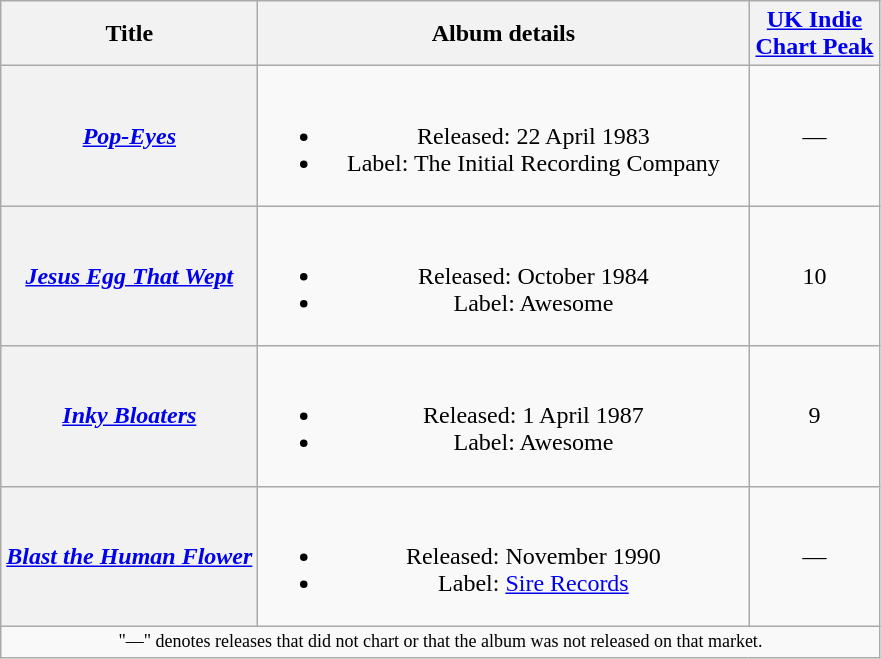<table class="wikitable plainrowheaders" style="text-align:center;">
<tr>
<th scope="col" rowspan="1">Title</th>
<th scope="col" rowspan="1" style="width:20em;">Album details</th>
<th scope="col" colspan="1" style="width:5em;"><a href='#'>UK Indie Chart Peak</a></th>
</tr>
<tr>
<th scope="row"><em><a href='#'>Pop-Eyes</a></em></th>
<td><br><ul><li>Released: 22 April 1983</li><li>Label: The Initial Recording Company</li></ul></td>
<td>—</td>
</tr>
<tr>
<th scope="row"><em><a href='#'>Jesus Egg That Wept</a></em></th>
<td><br><ul><li>Released: October 1984</li><li>Label: Awesome</li></ul></td>
<td>10</td>
</tr>
<tr>
<th scope="row"><em><a href='#'>Inky Bloaters</a></em></th>
<td><br><ul><li>Released: 1 April 1987</li><li>Label: Awesome</li></ul></td>
<td>9</td>
</tr>
<tr>
<th scope="row"><em><a href='#'>Blast the Human Flower</a></em></th>
<td><br><ul><li>Released: November 1990</li><li>Label: <a href='#'>Sire Records</a></li></ul></td>
<td>—</td>
</tr>
<tr>
<td colspan="3" style="font-size:9pt">"—" denotes releases that did not chart or that the album was not released on that market.</td>
</tr>
</table>
